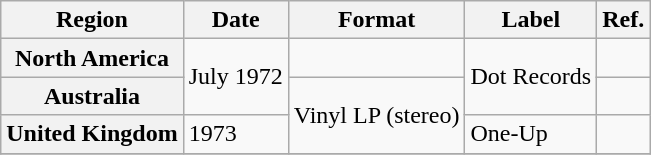<table class="wikitable plainrowheaders">
<tr>
<th scope="col">Region</th>
<th scope="col">Date</th>
<th scope="col">Format</th>
<th scope="col">Label</th>
<th scope="col">Ref.</th>
</tr>
<tr>
<th scope="row">North America</th>
<td rowspan="2">July 1972</td>
<td></td>
<td rowspan="2">Dot Records</td>
<td></td>
</tr>
<tr>
<th scope="row">Australia</th>
<td rowspan="2">Vinyl LP (stereo)</td>
<td></td>
</tr>
<tr>
<th scope="row">United Kingdom</th>
<td>1973</td>
<td>One-Up</td>
<td></td>
</tr>
<tr>
</tr>
</table>
